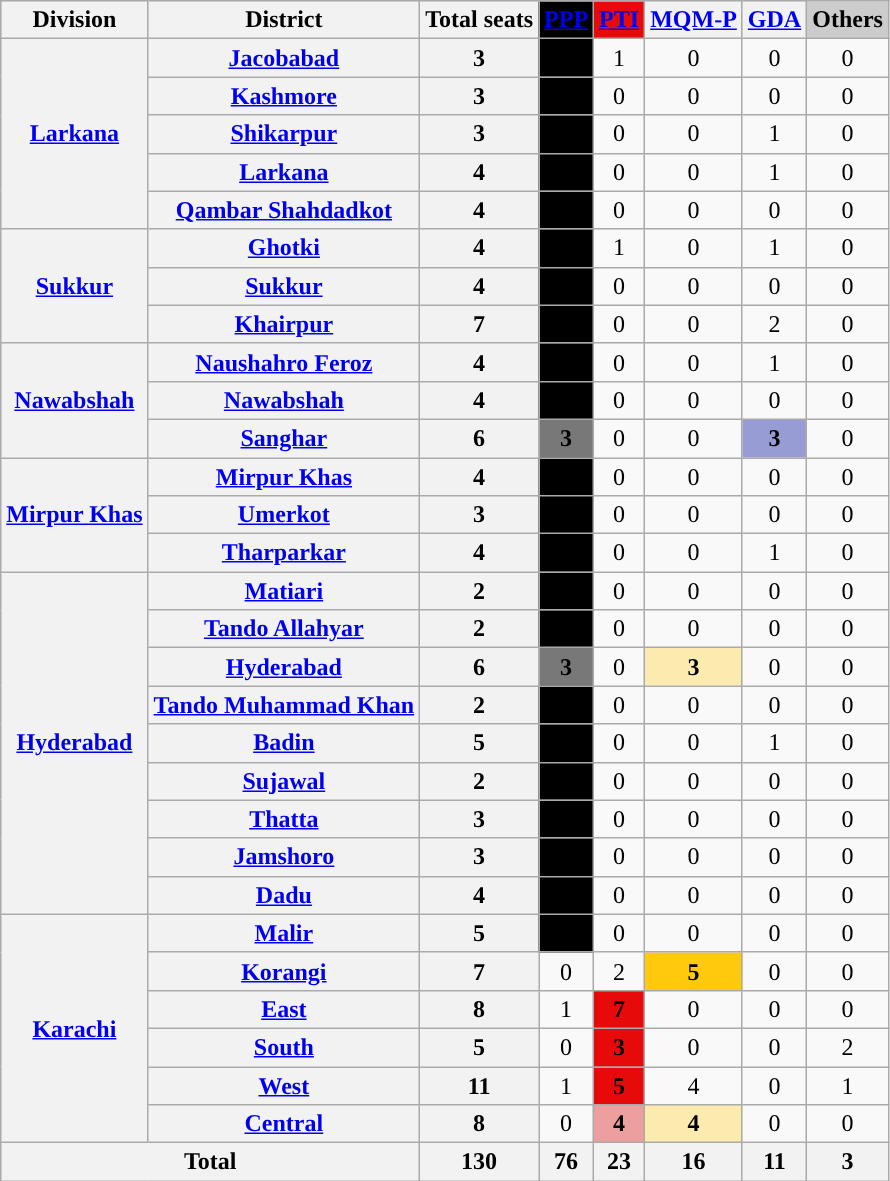<table class="wikitable sortable" style="text-align:center;">
<tr bgcolor="#cccccc">
<th>Division</th>
<th>District</th>
<th>Total seats</th>
<th style="background:#000000;"><a href='#'><span><strong>PPP</strong></span></a></th>
<th style="background:#E70A0A;"><a href='#'><span><strong>PTI</strong></span></a></th>
<th style="background:"><a href='#'><span><strong>MQM-P</strong></span></a></th>
<th style="background:"><a href='#'><span><strong>GDA</strong></span></a></th>
<td><span><strong>Others</strong></span></td>
</tr>
<tr>
<th rowspan="5"><a href='#'>Larkana</a></th>
<th><a href='#'>Jacobabad</a></th>
<th>3</th>
<td bgcolor="#000000"><span><strong>2</strong></span></td>
<td>1</td>
<td>0</td>
<td>0</td>
<td>0</td>
</tr>
<tr>
<th><a href='#'>Kashmore</a></th>
<th>3</th>
<td bgcolor="#000000"><span><strong>3</strong></span></td>
<td>0</td>
<td>0</td>
<td>0</td>
<td>0</td>
</tr>
<tr>
<th><a href='#'>Shikarpur</a></th>
<th>3</th>
<td bgcolor="#000000"><span><strong>2</strong></span></td>
<td>0</td>
<td>0</td>
<td>1</td>
<td>0</td>
</tr>
<tr>
<th><a href='#'>Larkana</a></th>
<th>4</th>
<td bgcolor="#000000"><span><strong>3</strong></span></td>
<td>0</td>
<td>0</td>
<td>1</td>
<td>0</td>
</tr>
<tr>
<th><a href='#'>Qambar Shahdadkot</a></th>
<th>4</th>
<td bgcolor="#000000"><span><strong>4</strong></span></td>
<td>0</td>
<td>0</td>
<td>0</td>
<td>0</td>
</tr>
<tr>
<th rowspan="3"><a href='#'>Sukkur</a></th>
<th><a href='#'>Ghotki</a></th>
<th>4</th>
<td bgcolor="#000000"><span><strong>2</strong></span></td>
<td>1</td>
<td>0</td>
<td>1</td>
<td>0</td>
</tr>
<tr>
<th><a href='#'>Sukkur</a></th>
<th>4</th>
<td bgcolor="#000000"><span><strong>4</strong></span></td>
<td>0</td>
<td>0</td>
<td>0</td>
<td>0</td>
</tr>
<tr>
<th><a href='#'>Khairpur</a></th>
<th>7</th>
<td bgcolor="#000000"><span><strong>5</strong></span></td>
<td>0</td>
<td>0</td>
<td>2</td>
<td>0</td>
</tr>
<tr>
<th rowspan="3"><a href='#'>Nawabshah</a></th>
<th><a href='#'>Naushahro Feroz</a></th>
<th>4</th>
<td bgcolor="#000000"><span><strong>3</strong></span></td>
<td>0</td>
<td>0</td>
<td>1</td>
<td>0</td>
</tr>
<tr>
<th><a href='#'>Nawabshah</a></th>
<th>4</th>
<td bgcolor="#000000"><span><strong>4</strong></span></td>
<td>0</td>
<td>0</td>
<td>0</td>
<td>0</td>
</tr>
<tr>
<th><a href='#'>Sanghar</a></th>
<th>6</th>
<td bgcolor="#787878"><span><strong>3</strong></span></td>
<td>0</td>
<td>0</td>
<td bgcolor=#989cd4><span><strong>3</strong></span></td>
<td>0</td>
</tr>
<tr>
<th rowspan="3"><a href='#'>Mirpur Khas</a></th>
<th><a href='#'>Mirpur Khas</a></th>
<th>4</th>
<td bgcolor="#000000"><span><strong>4</strong></span></td>
<td>0</td>
<td>0</td>
<td>0</td>
<td>0</td>
</tr>
<tr>
<th><a href='#'>Umerkot</a></th>
<th>3</th>
<td bgcolor="#000000"><span><strong>3</strong></span></td>
<td>0</td>
<td>0</td>
<td>0</td>
<td>0</td>
</tr>
<tr>
<th><a href='#'>Tharparkar</a></th>
<th>4</th>
<td bgcolor="#000000"><span><strong>3</strong></span></td>
<td>0</td>
<td>0</td>
<td>1</td>
<td>0</td>
</tr>
<tr>
<th rowspan="9"><a href='#'>Hyderabad</a></th>
<th><a href='#'>Matiari</a></th>
<th>2</th>
<td bgcolor="#000000"><span><strong>2</strong></span></td>
<td>0</td>
<td>0</td>
<td>0</td>
<td>0</td>
</tr>
<tr>
<th><a href='#'>Tando Allahyar</a></th>
<th>2</th>
<td bgcolor="#000000"><span><strong>2</strong></span></td>
<td>0</td>
<td>0</td>
<td>0</td>
<td>0</td>
</tr>
<tr>
<th><a href='#'>Hyderabad</a></th>
<th>6</th>
<td bgcolor="#787878"><span><strong>3</strong></span></td>
<td>0</td>
<td bgcolor=#fcebae><span><strong>3</strong></span></td>
<td>0</td>
<td>0</td>
</tr>
<tr>
<th><a href='#'>Tando Muhammad Khan</a></th>
<th>2</th>
<td bgcolor="#000000"><span><strong>2</strong></span></td>
<td>0</td>
<td>0</td>
<td>0</td>
<td>0</td>
</tr>
<tr>
<th><a href='#'>Badin</a></th>
<th>5</th>
<td bgcolor="#000000"><span><strong>4</strong></span></td>
<td>0</td>
<td>0</td>
<td>1</td>
<td>0</td>
</tr>
<tr>
<th><a href='#'>Sujawal</a></th>
<th>2</th>
<td bgcolor="#000000"><span><strong>2</strong></span></td>
<td>0</td>
<td>0</td>
<td>0</td>
<td>0</td>
</tr>
<tr>
<th><a href='#'>Thatta</a></th>
<th>3</th>
<td bgcolor="#000000"><span><strong>3</strong></span></td>
<td>0</td>
<td>0</td>
<td>0</td>
<td>0</td>
</tr>
<tr>
<th><a href='#'>Jamshoro</a></th>
<th>3</th>
<td bgcolor="#000000"><span><strong>3</strong></span></td>
<td>0</td>
<td>0</td>
<td>0</td>
<td>0</td>
</tr>
<tr>
<th><a href='#'>Dadu</a></th>
<th>4</th>
<td bgcolor="#000000"><span><strong>4</strong></span></td>
<td>0</td>
<td>0</td>
<td>0</td>
<td>0</td>
</tr>
<tr>
<th rowspan="6"><a href='#'>Karachi</a></th>
<th><a href='#'>Malir</a></th>
<th>5</th>
<td bgcolor="#000000"><span><strong>4</strong></span></td>
<td>0</td>
<td>0</td>
<td>0</td>
<td>0</td>
</tr>
<tr>
<th><a href='#'>Korangi</a></th>
<th>7</th>
<td>0</td>
<td>2</td>
<td bgcolor=#ffc90e><span><strong>5</strong></span></td>
<td>0</td>
<td>0</td>
</tr>
<tr>
<th><a href='#'>East</a></th>
<th>8</th>
<td>1</td>
<td bgcolor=#E70A0A><span><strong>7</strong></span></td>
<td>0</td>
<td>0</td>
<td>0</td>
</tr>
<tr>
<th><a href='#'>South</a></th>
<th>5</th>
<td>0</td>
<td bgcolor=#E70A0A><span><strong>3</strong></span></td>
<td>0</td>
<td>0</td>
<td>2</td>
</tr>
<tr>
<th><a href='#'>West</a></th>
<th>11</th>
<td>1</td>
<td bgcolor=#E70A0A><span><strong>5</strong></span></td>
<td>4</td>
<td>0</td>
<td>1</td>
</tr>
<tr>
<th><a href='#'>Central</a></th>
<th>8</th>
<td>0</td>
<td bgcolor=#ed9f9f><span><strong>4</strong></span></td>
<td bgcolor=#fcebae><span><strong>4</strong></span></td>
<td>0</td>
<td>0</td>
</tr>
<tr>
<th colspan="2">Total</th>
<th>130</th>
<th>76</th>
<th>23</th>
<th>16</th>
<th>11</th>
<th>3</th>
</tr>
</table>
